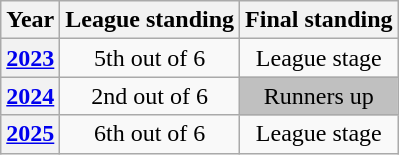<table class="wikitable" style="text-align:center;">
<tr>
<th>Year</th>
<th>League standing</th>
<th>Final standing</th>
</tr>
<tr>
<th><a href='#'>2023</a></th>
<td>5th out of 6</td>
<td style="background: ;">League stage</td>
</tr>
<tr>
<th><a href='#'>2024</a></th>
<td>2nd out of 6</td>
<td style="background:silver ;">Runners up</td>
</tr>
<tr>
<th><a href='#'>2025</a></th>
<td>6th out of 6</td>
<td style="background: ;">League stage</td>
</tr>
</table>
